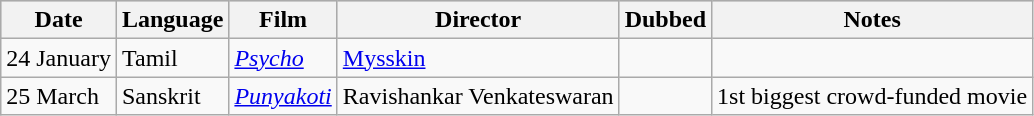<table class="wikitable sortable">
<tr bgcolor="#CCCCCC" align="center"|->
<th>Date</th>
<th>Language</th>
<th>Film</th>
<th>Director</th>
<th>Dubbed</th>
<th>Notes</th>
</tr>
<tr>
<td>24 January</td>
<td>Tamil</td>
<td><em><a href='#'>Psycho</a></em></td>
<td><a href='#'>Mysskin</a></td>
<td></td>
<td></td>
</tr>
<tr>
<td>25 March</td>
<td>Sanskrit</td>
<td><em><a href='#'>Punyakoti</a></em></td>
<td>Ravishankar Venkateswaran</td>
<td></td>
<td>1st biggest crowd-funded movie</td>
</tr>
</table>
